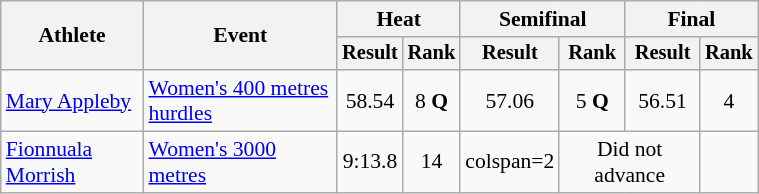<table class="wikitable" style="font-size:90%; width:40%">
<tr>
<th rowspan="2">Athlete</th>
<th rowspan="2">Event</th>
<th colspan="2">Heat</th>
<th colspan="2">Semifinal</th>
<th colspan="2">Final</th>
</tr>
<tr style="font-size:95%">
<th>Result</th>
<th>Rank</th>
<th>Result</th>
<th>Rank</th>
<th>Result</th>
<th>Rank</th>
</tr>
<tr align=center>
<td align=left><a href='#'>Mary Appleby</a></td>
<td align=left><a href='#'>Women's 400 metres hurdles</a></td>
<td>58.54</td>
<td>8 <strong>Q</strong></td>
<td>57.06</td>
<td>5 <strong>Q</strong></td>
<td>56.51</td>
<td>4</td>
</tr>
<tr align=center>
<td align=left><a href='#'>Fionnuala Morrish</a></td>
<td align=left><a href='#'>Women's 3000 metres</a></td>
<td>9:13.8</td>
<td>14</td>
<td>colspan=2 </td>
<td colspan=2>Did not advance</td>
</tr>
</table>
